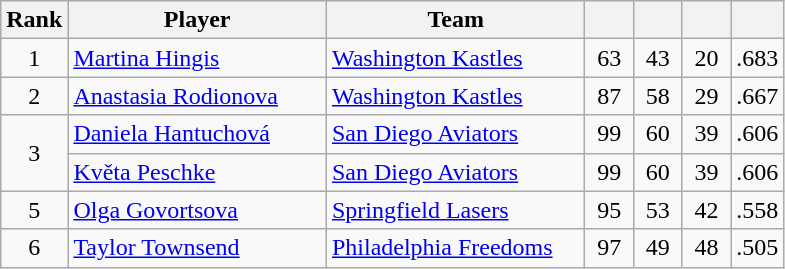<table class="wikitable" style="text-align:left">
<tr>
<th width="25px">Rank</th>
<th width="165px">Player</th>
<th width="165px">Team</th>
<th width="25px"></th>
<th width="25px"></th>
<th width="25px"></th>
<th width="25px"></th>
</tr>
<tr>
<td style="text-align:center">1</td>
<td><a href='#'>Martina Hingis</a></td>
<td><a href='#'>Washington Kastles</a></td>
<td style="text-align:center">63</td>
<td style="text-align:center">43</td>
<td style="text-align:center">20</td>
<td style="text-align:center">.683</td>
</tr>
<tr>
<td style="text-align:center">2</td>
<td><a href='#'>Anastasia Rodionova</a></td>
<td><a href='#'>Washington Kastles</a></td>
<td style="text-align:center">87</td>
<td style="text-align:center">58</td>
<td style="text-align:center">29</td>
<td style="text-align:center">.667</td>
</tr>
<tr>
<td rowspan="2" style="text-align:center">3</td>
<td><a href='#'>Daniela Hantuchová</a></td>
<td><a href='#'>San Diego Aviators</a></td>
<td style="text-align:center">99</td>
<td style="text-align:center">60</td>
<td style="text-align:center">39</td>
<td style="text-align:center">.606</td>
</tr>
<tr>
<td><a href='#'>Květa Peschke</a></td>
<td><a href='#'>San Diego Aviators</a></td>
<td style="text-align:center">99</td>
<td style="text-align:center">60</td>
<td style="text-align:center">39</td>
<td style="text-align:center">.606</td>
</tr>
<tr>
<td style="text-align:center">5</td>
<td><a href='#'>Olga Govortsova</a></td>
<td><a href='#'>Springfield Lasers</a></td>
<td style="text-align:center">95</td>
<td style="text-align:center">53</td>
<td style="text-align:center">42</td>
<td style="text-align:center">.558</td>
</tr>
<tr>
<td style="text-align:center">6</td>
<td><a href='#'>Taylor Townsend</a></td>
<td><a href='#'>Philadelphia Freedoms</a></td>
<td style="text-align:center">97</td>
<td style="text-align:center">49</td>
<td style="text-align:center">48</td>
<td style="text-align:center">.505</td>
</tr>
</table>
